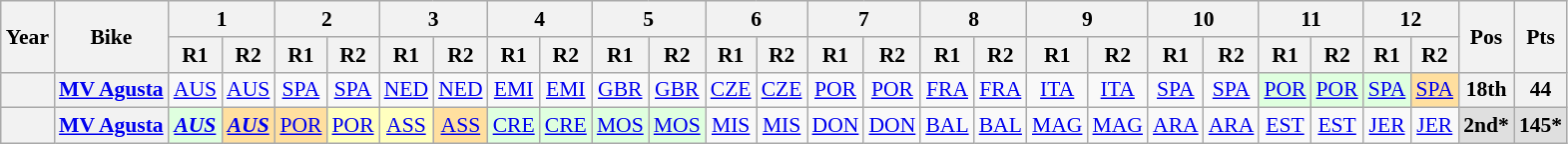<table class="wikitable" style="text-align:center; font-size:90%;">
<tr>
<th rowspan="2">Year</th>
<th rowspan="2">Bike</th>
<th colspan="2">1</th>
<th colspan="2">2</th>
<th colspan="2">3</th>
<th colspan="2">4</th>
<th colspan="2">5</th>
<th colspan="2">6</th>
<th colspan="2">7</th>
<th colspan="2">8</th>
<th colspan="2">9</th>
<th colspan="2">10</th>
<th colspan="2">11</th>
<th colspan="2">12</th>
<th rowspan="2">Pos</th>
<th rowspan="2">Pts</th>
</tr>
<tr>
<th>R1</th>
<th>R2</th>
<th>R1</th>
<th>R2</th>
<th>R1</th>
<th>R2</th>
<th>R1</th>
<th>R2</th>
<th>R1</th>
<th>R2</th>
<th>R1</th>
<th>R2</th>
<th>R1</th>
<th>R2</th>
<th>R1</th>
<th>R2</th>
<th>R1</th>
<th>R2</th>
<th>R1</th>
<th>R2</th>
<th>R1</th>
<th>R2</th>
<th>R1</th>
<th>R2</th>
</tr>
<tr>
<th></th>
<th><a href='#'>MV Agusta</a></th>
<td><a href='#'>AUS</a></td>
<td><a href='#'>AUS</a></td>
<td><a href='#'>SPA</a></td>
<td><a href='#'>SPA</a></td>
<td><a href='#'>NED</a></td>
<td><a href='#'>NED</a></td>
<td><a href='#'>EMI</a></td>
<td><a href='#'>EMI</a></td>
<td><a href='#'>GBR</a></td>
<td><a href='#'>GBR</a></td>
<td><a href='#'>CZE</a></td>
<td><a href='#'>CZE</a></td>
<td><a href='#'>POR</a></td>
<td><a href='#'>POR</a></td>
<td><a href='#'>FRA</a></td>
<td><a href='#'>FRA</a></td>
<td><a href='#'>ITA</a></td>
<td><a href='#'>ITA</a></td>
<td><a href='#'>SPA</a></td>
<td><a href='#'>SPA</a></td>
<td style="background:#DFFFDF;"><a href='#'>POR</a><br></td>
<td style="background:#DFFFDF;"><a href='#'>POR</a><br></td>
<td style="background:#DFFFDF;"><a href='#'>SPA</a><br></td>
<td style="background:#FFDF9F;"><a href='#'>SPA</a><br></td>
<th>18th</th>
<th>44</th>
</tr>
<tr>
<th></th>
<th><a href='#'>MV Agusta</a></th>
<td style="background:#DFFFDF;"><strong><em><a href='#'>AUS</a></em></strong><br></td>
<td style="background:#FFDF9F;"><strong><em><a href='#'>AUS</a></em></strong><br></td>
<td style="background:#FFDF9F;"><a href='#'>POR</a><br></td>
<td style="background:#FFFFBF;"><a href='#'>POR</a><br></td>
<td style="background:#FFFFBF;"><a href='#'>ASS</a><br></td>
<td style="background:#FFDF9F;"><a href='#'>ASS</a><br></td>
<td style="background:#DFFFDF;"><a href='#'>CRE</a><br></td>
<td style="background:#DFFFDF;"><a href='#'>CRE</a><br></td>
<td style="background:#DFFFDF;"><a href='#'>MOS</a><br></td>
<td style="background:#DFFFDF;"><a href='#'>MOS</a><br></td>
<td style="background:#;"><a href='#'>MIS</a><br></td>
<td style="background:#;"><a href='#'>MIS</a><br></td>
<td style="background:#;"><a href='#'>DON</a><br></td>
<td style="background:#;"><a href='#'>DON</a><br></td>
<td style="background:#;"><a href='#'>BAL</a><br></td>
<td style="background:#;"><a href='#'>BAL</a><br></td>
<td style="background:#;"><a href='#'>MAG</a><br></td>
<td style="background:#;"><a href='#'>MAG</a><br></td>
<td style="background:#;"><a href='#'>ARA</a><br></td>
<td style="background:#;"><a href='#'>ARA</a><br></td>
<td style="background:#;"><a href='#'>EST</a><br></td>
<td style="background:#;"><a href='#'>EST</a><br></td>
<td style="background:#;"><a href='#'>JER</a><br></td>
<td style="background:#;"><a href='#'>JER</a><br></td>
<th style="background:#DFDFDF;">2nd*</th>
<th style="background:#DFDFDF;">145*</th>
</tr>
</table>
